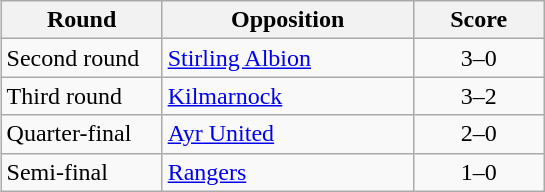<table class="wikitable" style="text-align:left;margin-left:1em;float:right">
<tr>
<th width=100>Round</th>
<th width=160>Opposition</th>
<th width=80>Score</th>
</tr>
<tr>
<td>Second round</td>
<td><a href='#'>Stirling Albion</a></td>
<td align=center>3–0</td>
</tr>
<tr>
<td>Third round</td>
<td><a href='#'>Kilmarnock</a></td>
<td align=center>3–2</td>
</tr>
<tr>
<td>Quarter-final</td>
<td><a href='#'>Ayr United</a></td>
<td align=center>2–0</td>
</tr>
<tr>
<td>Semi-final</td>
<td><a href='#'>Rangers</a></td>
<td align=center>1–0</td>
</tr>
</table>
